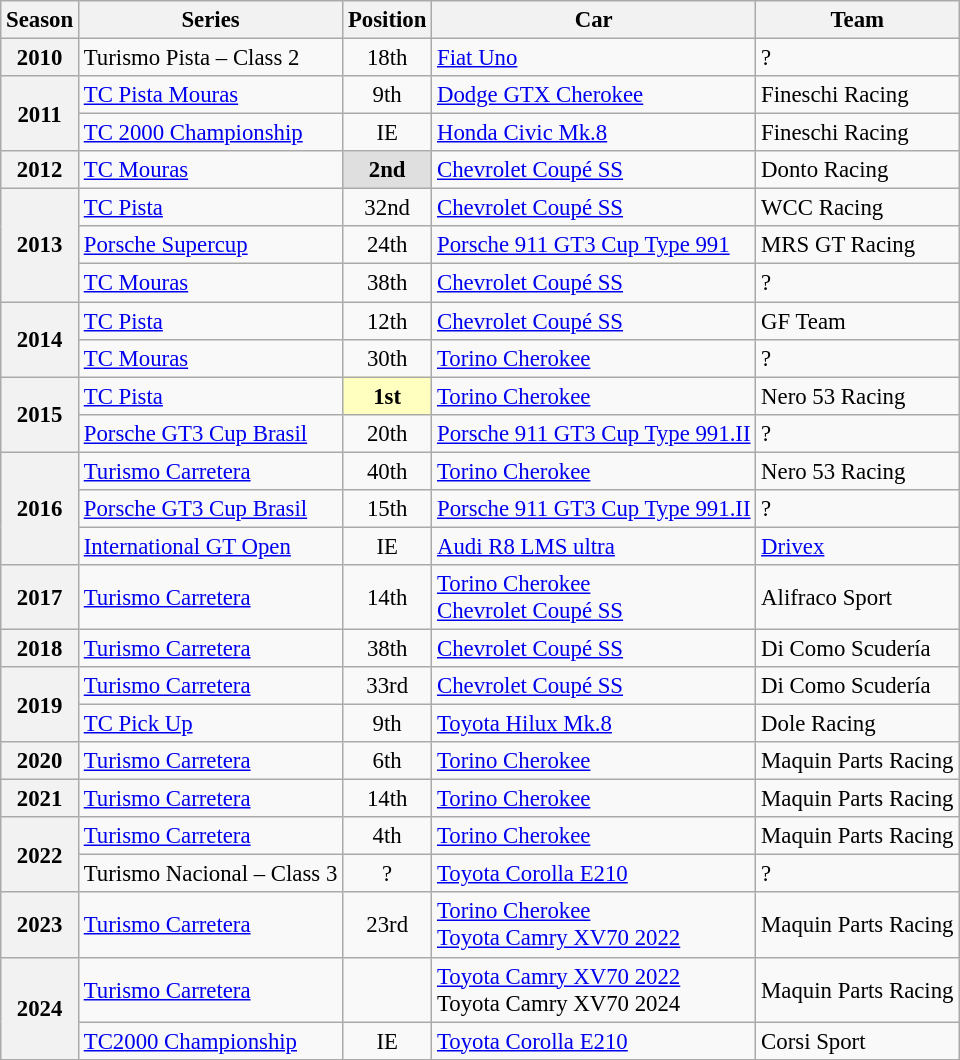<table class="wikitable" style="font-size: 95%;">
<tr>
<th>Season</th>
<th>Series</th>
<th>Position</th>
<th>Car</th>
<th>Team</th>
</tr>
<tr>
<th>2010</th>
<td nowrap>Turismo Pista – Class 2</td>
<td style="text-align:center">18th</td>
<td><a href='#'>Fiat Uno</a></td>
<td>?</td>
</tr>
<tr>
<th rowspan=2>2011</th>
<td><a href='#'>TC Pista Mouras</a></td>
<td style="text-align:center">9th</td>
<td><a href='#'>Dodge GTX Cherokee</a></td>
<td>Fineschi Racing</td>
</tr>
<tr>
<td><a href='#'>TC 2000 Championship</a></td>
<td style="text-align:center">IE</td>
<td><a href='#'>Honda Civic Mk.8</a></td>
<td>Fineschi Racing</td>
</tr>
<tr>
<th>2012</th>
<td><a href='#'>TC Mouras</a></td>
<td style="text-align:center; background:#dfdfdf;"><strong>2nd</strong></td>
<td><a href='#'>Chevrolet Coupé SS</a></td>
<td>Donto Racing</td>
</tr>
<tr>
<th rowspan=3>2013</th>
<td><a href='#'>TC Pista</a></td>
<td style="text-align:center">32nd</td>
<td><a href='#'>Chevrolet Coupé SS</a></td>
<td>WCC Racing</td>
</tr>
<tr>
<td><a href='#'>Porsche Supercup</a></td>
<td style="text-align:center">24th</td>
<td nowrap><a href='#'>Porsche 911 GT3 Cup Type 991</a></td>
<td>MRS GT Racing</td>
</tr>
<tr>
<td><a href='#'>TC Mouras</a></td>
<td style="text-align:center">38th</td>
<td><a href='#'>Chevrolet Coupé SS</a></td>
<td>?</td>
</tr>
<tr>
<th rowspan=2>2014</th>
<td><a href='#'>TC Pista</a></td>
<td style="text-align:center">12th</td>
<td><a href='#'>Chevrolet Coupé SS</a></td>
<td>GF Team</td>
</tr>
<tr>
<td><a href='#'>TC Mouras</a></td>
<td style="text-align:center">30th</td>
<td><a href='#'>Torino Cherokee</a></td>
<td>?</td>
</tr>
<tr>
<th rowspan=2>2015</th>
<td><a href='#'>TC Pista</a></td>
<td style="text-align:center; background:#ffffbf;"><strong>1st</strong></td>
<td><a href='#'>Torino Cherokee</a></td>
<td>Nero 53 Racing</td>
</tr>
<tr>
<td nowrap><a href='#'>Porsche GT3 Cup Brasil</a></td>
<td style="text-align:center">20th</td>
<td nowrap><a href='#'>Porsche 911 GT3 Cup Type 991.II</a></td>
<td>?</td>
</tr>
<tr>
<th rowspan=3>2016</th>
<td><a href='#'>Turismo Carretera</a></td>
<td style="text-align:center">40th</td>
<td><a href='#'>Torino Cherokee</a></td>
<td>Nero 53 Racing</td>
</tr>
<tr>
<td><a href='#'>Porsche GT3 Cup Brasil</a></td>
<td style="text-align:center">15th</td>
<td nowrap><a href='#'>Porsche 911 GT3 Cup Type 991.II</a></td>
<td>?</td>
</tr>
<tr>
<td><a href='#'>International GT Open</a></td>
<td style="text-align:center">IE</td>
<td><a href='#'>Audi R8 LMS ultra</a></td>
<td><a href='#'>Drivex</a></td>
</tr>
<tr>
<th>2017</th>
<td><a href='#'>Turismo Carretera</a></td>
<td style="text-align:center">14th</td>
<td><a href='#'>Torino Cherokee</a><br><a href='#'>Chevrolet Coupé SS</a></td>
<td>Alifraco Sport</td>
</tr>
<tr>
<th>2018</th>
<td><a href='#'>Turismo Carretera</a></td>
<td style="text-align:center">38th</td>
<td><a href='#'>Chevrolet Coupé SS</a></td>
<td>Di Como Scudería</td>
</tr>
<tr>
<th rowspan=2>2019</th>
<td><a href='#'>Turismo Carretera</a></td>
<td style="text-align:center">33rd</td>
<td><a href='#'>Chevrolet Coupé SS</a></td>
<td>Di Como Scudería</td>
</tr>
<tr>
<td><a href='#'>TC Pick Up</a></td>
<td style="text-align:center">9th</td>
<td><a href='#'>Toyota Hilux Mk.8</a></td>
<td>Dole Racing</td>
</tr>
<tr>
<th>2020</th>
<td><a href='#'>Turismo Carretera</a></td>
<td style="text-align:center">6th</td>
<td><a href='#'>Torino Cherokee</a></td>
<td>Maquin Parts Racing</td>
</tr>
<tr>
<th>2021</th>
<td><a href='#'>Turismo Carretera</a></td>
<td style="text-align:center">14th</td>
<td><a href='#'>Torino Cherokee</a></td>
<td>Maquin Parts Racing</td>
</tr>
<tr>
<th rowspan=2>2022</th>
<td><a href='#'>Turismo Carretera</a></td>
<td style="text-align:center">4th</td>
<td><a href='#'>Torino Cherokee</a></td>
<td>Maquin Parts Racing</td>
</tr>
<tr>
<td>Turismo Nacional – Class 3</td>
<td style="text-align:center">?</td>
<td><a href='#'>Toyota Corolla E210</a></td>
<td>?</td>
</tr>
<tr>
<th>2023</th>
<td><a href='#'>Turismo Carretera</a></td>
<td style="text-align:center">23rd</td>
<td><a href='#'>Torino Cherokee</a><br><a href='#'>Toyota Camry XV70 2022</a></td>
<td>Maquin Parts Racing</td>
</tr>
<tr>
<th rowspan=2>2024</th>
<td><a href='#'>Turismo Carretera</a></td>
<td style="text-align:center"></td>
<td><a href='#'>Toyota Camry XV70 2022</a><br>Toyota Camry XV70 2024</td>
<td>Maquin Parts Racing</td>
</tr>
<tr>
<td><a href='#'>TC2000 Championship</a></td>
<td style="text-align:center">IE</td>
<td><a href='#'>Toyota Corolla E210</a></td>
<td>Corsi Sport</td>
</tr>
</table>
